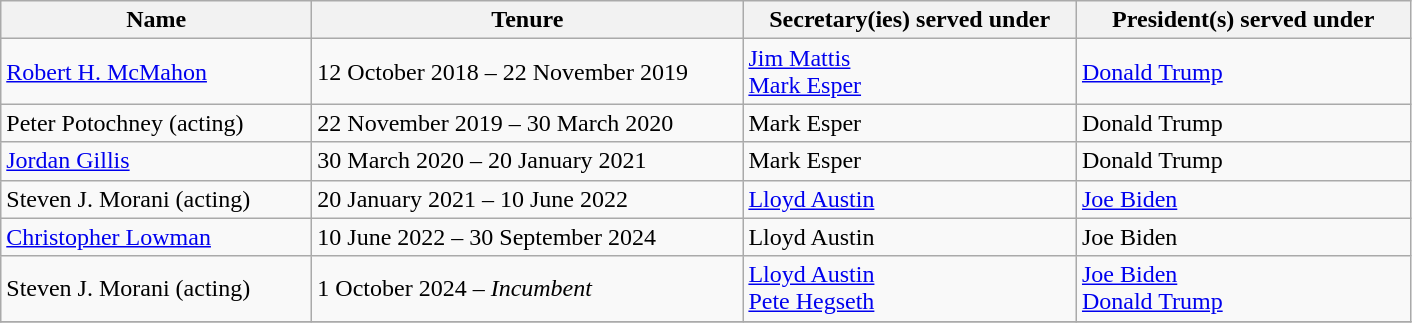<table class="wikitable">
<tr>
<th scope="col" style="width:200px;">Name</th>
<th scope="col" style="width:280px;">Tenure</th>
<th scope="col" style="width:215px;">Secretary(ies) served under</th>
<th scope="col" style="width:215px;">President(s) served under</th>
</tr>
<tr>
<td><a href='#'>Robert H. McMahon</a></td>
<td>12 October 2018 – 22 November 2019</td>
<td><a href='#'>Jim Mattis</a><br><a href='#'>Mark Esper</a></td>
<td><a href='#'>Donald Trump</a></td>
</tr>
<tr>
<td>Peter Potochney (acting)</td>
<td>22 November 2019 – 30 March 2020</td>
<td>Mark Esper</td>
<td>Donald Trump</td>
</tr>
<tr>
<td><a href='#'>Jordan Gillis</a></td>
<td>30 March 2020 – 20 January 2021</td>
<td>Mark Esper</td>
<td>Donald Trump</td>
</tr>
<tr>
<td>Steven J. Morani (acting)</td>
<td>20 January 2021 –  10 June 2022</td>
<td><a href='#'>Lloyd Austin</a></td>
<td><a href='#'>Joe Biden</a></td>
</tr>
<tr>
<td><a href='#'>Christopher Lowman</a></td>
<td>10 June 2022 – 30 September 2024</td>
<td>Lloyd Austin</td>
<td>Joe Biden</td>
</tr>
<tr>
<td>Steven J. Morani (acting)</td>
<td>1 October 2024 – <em>Incumbent</em></td>
<td><a href='#'>Lloyd Austin</a><br><a href='#'>Pete Hegseth</a></td>
<td><a href='#'>Joe Biden</a><br><a href='#'>Donald Trump</a></td>
</tr>
<tr>
</tr>
</table>
